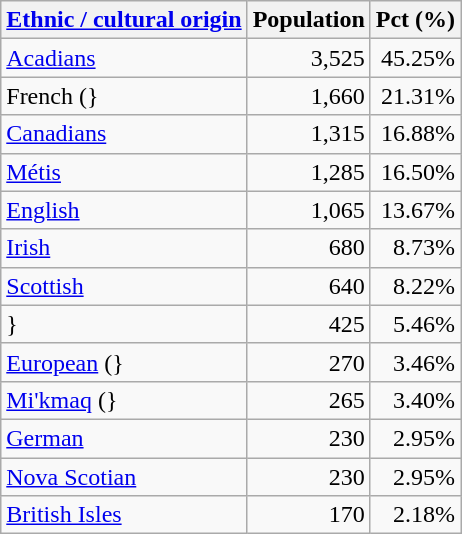<table class="wikitable" style="text-align: right">
<tr>
<th><a href='#'>Ethnic / cultural origin</a></th>
<th>Population</th>
<th>Pct (%)</th>
</tr>
<tr>
<td align=left><a href='#'>Acadians</a></td>
<td>3,525</td>
<td>45.25%</td>
</tr>
<tr>
<td align=left>French (}</td>
<td>1,660</td>
<td>21.31%</td>
</tr>
<tr>
<td align=left><a href='#'>Canadians</a></td>
<td>1,315</td>
<td>16.88%</td>
</tr>
<tr>
<td align=left><a href='#'>Métis</a></td>
<td>1,285</td>
<td>16.50%</td>
</tr>
<tr>
<td align=left><a href='#'>English</a></td>
<td>1,065</td>
<td>13.67%</td>
</tr>
<tr>
<td align=left><a href='#'>Irish</a></td>
<td>680</td>
<td>8.73%</td>
</tr>
<tr>
<td align=left><a href='#'>Scottish</a></td>
<td>640</td>
<td>8.22%</td>
</tr>
<tr>
<td align=left>}</td>
<td>425</td>
<td>5.46%</td>
</tr>
<tr>
<td align=left><a href='#'>European</a> (}</td>
<td>270</td>
<td>3.46%</td>
</tr>
<tr>
<td align=left><a href='#'>Mi'kmaq</a> (}</td>
<td>265</td>
<td>3.40%</td>
</tr>
<tr>
<td align=left><a href='#'>German</a></td>
<td>230</td>
<td>2.95%</td>
</tr>
<tr>
<td align=left><a href='#'>Nova Scotian</a></td>
<td>230</td>
<td>2.95%</td>
</tr>
<tr>
<td align=left><a href='#'>British Isles</a></td>
<td>170</td>
<td>2.18%</td>
</tr>
</table>
